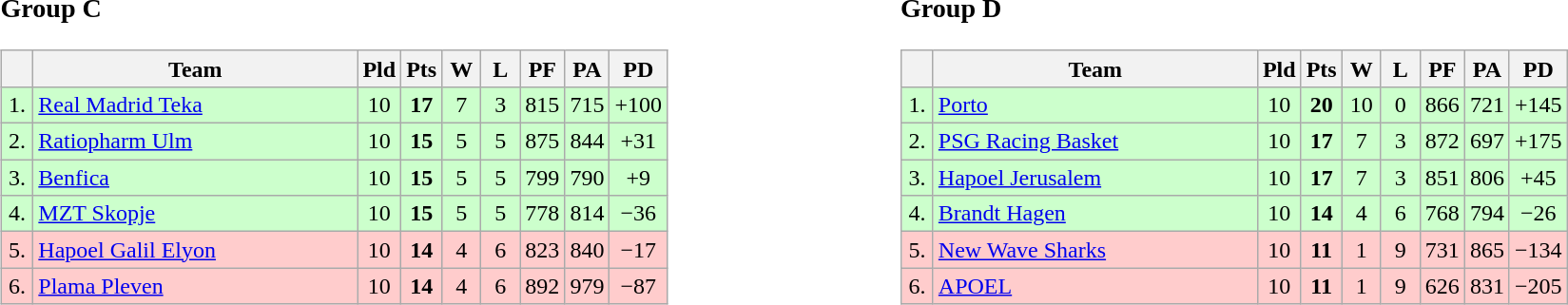<table>
<tr>
<td style="vertical-align:top; width:33%;"><br><h3>Group C</h3><table class="wikitable" style="text-align:center">
<tr>
<th width=15></th>
<th width=220>Team</th>
<th width=20>Pld</th>
<th width=20>Pts</th>
<th width=20>W</th>
<th width=20>L</th>
<th width=20>PF</th>
<th width=20>PA</th>
<th width=20>PD</th>
</tr>
<tr style="background: #ccffcc;">
<td>1.</td>
<td align=left> <a href='#'>Real Madrid Teka</a></td>
<td>10</td>
<td><strong>17</strong></td>
<td>7</td>
<td>3</td>
<td>815</td>
<td>715</td>
<td>+100</td>
</tr>
<tr style="background: #ccffcc;">
<td>2.</td>
<td align=left> <a href='#'>Ratiopharm Ulm</a></td>
<td>10</td>
<td><strong>15</strong></td>
<td>5</td>
<td>5</td>
<td>875</td>
<td>844</td>
<td>+31</td>
</tr>
<tr style="background: #ccffcc;">
<td>3.</td>
<td align=left> <a href='#'>Benfica</a></td>
<td>10</td>
<td><strong>15</strong></td>
<td>5</td>
<td>5</td>
<td>799</td>
<td>790</td>
<td>+9</td>
</tr>
<tr style="background: #ccffcc;">
<td>4.</td>
<td align=left> <a href='#'>MZT Skopje</a></td>
<td>10</td>
<td><strong>15</strong></td>
<td>5</td>
<td>5</td>
<td>778</td>
<td>814</td>
<td>−36</td>
</tr>
<tr style="background: #ffcccc;">
<td>5.</td>
<td align=left> <a href='#'>Hapoel Galil Elyon</a></td>
<td>10</td>
<td><strong>14</strong></td>
<td>4</td>
<td>6</td>
<td>823</td>
<td>840</td>
<td>−17</td>
</tr>
<tr style="background: #ffcccc;">
<td>6.</td>
<td align=left> <a href='#'>Plama Pleven</a></td>
<td>10</td>
<td><strong>14</strong></td>
<td>4</td>
<td>6</td>
<td>892</td>
<td>979</td>
<td>−87</td>
</tr>
</table>
</td>
<td style="vertical-align:top; width:33%;"><br><h3>Group D</h3><table class="wikitable" style="text-align:center">
<tr>
<th width=15></th>
<th width=220>Team</th>
<th width=20>Pld</th>
<th width=20>Pts</th>
<th width=20>W</th>
<th width=20>L</th>
<th width=20>PF</th>
<th width=20>PA</th>
<th width=20>PD</th>
</tr>
<tr style="background: #ccffcc;">
<td>1.</td>
<td align=left> <a href='#'>Porto</a></td>
<td>10</td>
<td><strong>20</strong></td>
<td>10</td>
<td>0</td>
<td>866</td>
<td>721</td>
<td>+145</td>
</tr>
<tr style="background: #ccffcc;">
<td>2.</td>
<td align=left> <a href='#'>PSG Racing Basket</a></td>
<td>10</td>
<td><strong>17</strong></td>
<td>7</td>
<td>3</td>
<td>872</td>
<td>697</td>
<td>+175</td>
</tr>
<tr style="background: #ccffcc;">
<td>3.</td>
<td align=left> <a href='#'>Hapoel Jerusalem</a></td>
<td>10</td>
<td><strong>17</strong></td>
<td>7</td>
<td>3</td>
<td>851</td>
<td>806</td>
<td>+45</td>
</tr>
<tr style="background: #ccffcc;">
<td>4.</td>
<td align=left> <a href='#'>Brandt Hagen</a></td>
<td>10</td>
<td><strong>14</strong></td>
<td>4</td>
<td>6</td>
<td>768</td>
<td>794</td>
<td>−26</td>
</tr>
<tr style="background: #ffcccc;">
<td>5.</td>
<td align=left> <a href='#'>New Wave Sharks</a></td>
<td>10</td>
<td><strong>11</strong></td>
<td>1</td>
<td>9</td>
<td>731</td>
<td>865</td>
<td>−134</td>
</tr>
<tr style="background: #ffcccc;">
<td>6.</td>
<td align=left> <a href='#'>APOEL</a></td>
<td>10</td>
<td><strong>11</strong></td>
<td>1</td>
<td>9</td>
<td>626</td>
<td>831</td>
<td>−205</td>
</tr>
</table>
</td>
</tr>
</table>
